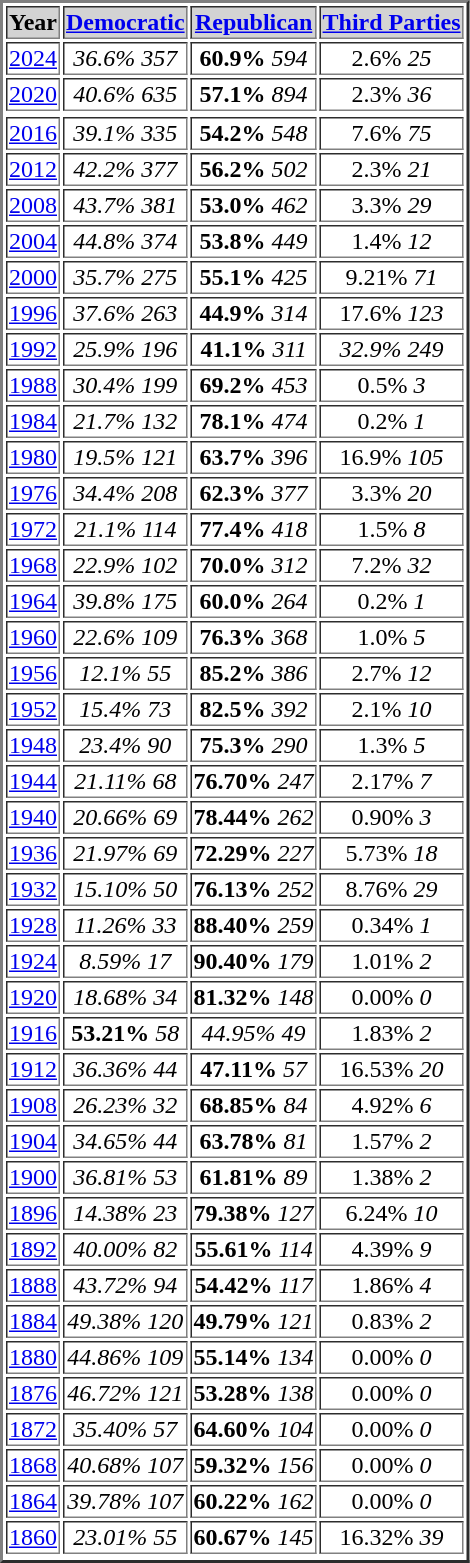<table border = "2">
<tr style="background:lightgrey;">
<th>Year</th>
<th><a href='#'>Democratic</a></th>
<th><a href='#'>Republican</a></th>
<th><a href='#'>Third Parties</a></th>
</tr>
<tr>
<td align="center" ><a href='#'>2024</a></td>
<td align="center" ><em>36.6%</em> <em>357</em></td>
<td align="center" ><strong>60.9%</strong> <em>594</em></td>
<td align="center" >2.6% <em>25</em></td>
</tr>
<tr>
<td align="center" ><a href='#'>2020</a></td>
<td align="center" ><em>40.6%</em> <em>635</em></td>
<td align="center" ><strong>57.1%</strong> <em>894</em></td>
<td align="center" >2.3% <em>36</em></td>
</tr>
<tr>
</tr>
<tr>
<td align="center" ><a href='#'>2016</a></td>
<td align="center" ><em>39.1%</em> <em>335</em></td>
<td align="center" ><strong>54.2%</strong> <em>548</em></td>
<td align="center" >7.6% <em>75</em></td>
</tr>
<tr>
<td align="center" ><a href='#'>2012</a></td>
<td align="center" ><em>42.2%</em> <em>377</em></td>
<td align="center" ><strong>56.2%</strong> <em>502</em></td>
<td align="center" >2.3% <em>21</em></td>
</tr>
<tr>
<td align="center" ><a href='#'>2008</a></td>
<td align="center" ><em>43.7%</em> <em>381</em></td>
<td align="center" ><strong>53.0%</strong> <em>462</em></td>
<td align="center" >3.3% <em>29</em></td>
</tr>
<tr>
<td align="center" ><a href='#'>2004</a></td>
<td align="center" ><em>44.8%</em> <em>374</em></td>
<td align="center" ><strong>53.8%</strong> <em>449</em></td>
<td align="center" >1.4% <em>12</em></td>
</tr>
<tr>
<td align="center" ><a href='#'>2000</a></td>
<td align="center" ><em>35.7%</em> <em>275</em></td>
<td align="center" ><strong>55.1%</strong> <em>425</em></td>
<td align="center" >9.21% <em>71</em></td>
</tr>
<tr>
<td align="center" ><a href='#'>1996</a></td>
<td align="center" ><em>37.6%</em> <em>263</em></td>
<td align="center" ><strong>44.9%</strong> <em>314</em></td>
<td align="center" >17.6% <em>123</em></td>
</tr>
<tr>
<td align="center" ><a href='#'>1992</a></td>
<td align="center" ><em>25.9%</em> <em>196</em></td>
<td align="center" ><strong>41.1%</strong> <em>311</em></td>
<td align="center" ><em>32.9%</em> <em>249</em></td>
</tr>
<tr>
<td align="center" ><a href='#'>1988</a></td>
<td align="center" ><em>30.4%</em> <em>199</em></td>
<td align="center" ><strong>69.2%</strong> <em>453</em></td>
<td align="center" >0.5% <em>3</em></td>
</tr>
<tr>
<td align="center" ><a href='#'>1984</a></td>
<td align="center" ><em>21.7%</em> <em>132</em></td>
<td align="center" ><strong>78.1%</strong> <em>474</em></td>
<td align="center" >0.2% <em>1</em></td>
</tr>
<tr>
<td align="center" ><a href='#'>1980</a></td>
<td align="center" ><em>19.5%</em> <em>121</em></td>
<td align="center" ><strong>63.7%</strong> <em>396</em></td>
<td align="center" >16.9% <em>105</em></td>
</tr>
<tr>
<td align="center" ><a href='#'>1976</a></td>
<td align="center" ><em>34.4%</em> <em>208</em></td>
<td align="center" ><strong>62.3%</strong> <em>377</em></td>
<td align="center" >3.3% <em>20</em></td>
</tr>
<tr>
<td align="center" ><a href='#'>1972</a></td>
<td align="center" ><em>21.1%</em> <em>114</em></td>
<td align="center" ><strong>77.4%</strong> <em>418</em></td>
<td align="center" >1.5% <em>8</em></td>
</tr>
<tr>
<td align="center" ><a href='#'>1968</a></td>
<td align="center" ><em>22.9%</em> <em>102</em></td>
<td align="center" ><strong>70.0%</strong> <em>312</em></td>
<td align="center" >7.2% <em>32</em></td>
</tr>
<tr>
<td align="center" ><a href='#'>1964</a></td>
<td align="center" ><em>39.8%</em> <em>175</em></td>
<td align="center" ><strong>60.0%</strong> <em>264</em></td>
<td align="center" >0.2% <em>1</em></td>
</tr>
<tr>
<td align="center" ><a href='#'>1960</a></td>
<td align="center" ><em>22.6%</em> <em>109</em></td>
<td align="center" ><strong>76.3%</strong> <em>368</em></td>
<td align="center" >1.0% <em>5</em></td>
</tr>
<tr>
<td align="center" ><a href='#'>1956</a></td>
<td align="center" ><em>12.1%</em> <em>55</em></td>
<td align="center" ><strong>85.2%</strong> <em>386</em></td>
<td align="center" >2.7% <em>12</em></td>
</tr>
<tr>
<td align="center" ><a href='#'>1952</a></td>
<td align="center" ><em>15.4%</em> <em>73</em></td>
<td align="center" ><strong>82.5%</strong> <em>392</em></td>
<td align="center" >2.1% <em>10</em></td>
</tr>
<tr>
<td align="center" ><a href='#'>1948</a></td>
<td align="center" ><em>23.4%</em> <em>90</em></td>
<td align="center" ><strong>75.3%</strong> <em>290</em></td>
<td align="center" >1.3% <em>5</em></td>
</tr>
<tr>
<td align="center" ><a href='#'>1944</a></td>
<td align="center" ><em>21.11%</em> <em>68</em></td>
<td align="center" ><strong>76.70%</strong> <em>247</em></td>
<td align="center" >2.17% <em>7</em></td>
</tr>
<tr>
<td align="center" ><a href='#'>1940</a></td>
<td align="center" ><em>20.66%</em> <em>69</em></td>
<td align="center" ><strong>78.44%</strong> <em>262</em></td>
<td align="center" >0.90% <em>3</em></td>
</tr>
<tr>
<td align="center" ><a href='#'>1936</a></td>
<td align="center" ><em>21.97%</em> <em>69</em></td>
<td align="center" ><strong>72.29%</strong> <em>227</em></td>
<td align="center" >5.73% <em>18</em></td>
</tr>
<tr>
<td align="center" ><a href='#'>1932</a></td>
<td align="center" ><em>15.10%</em> <em>50</em></td>
<td align="center" ><strong>76.13%</strong> <em>252</em></td>
<td align="center" >8.76% <em>29</em></td>
</tr>
<tr>
<td align="center" ><a href='#'>1928</a></td>
<td align="center" ><em>11.26%</em> <em>33</em></td>
<td align="center" ><strong>88.40%</strong> <em>259</em></td>
<td align="center" >0.34% <em>1</em></td>
</tr>
<tr>
<td align="center" ><a href='#'>1924</a></td>
<td align="center" ><em>8.59%</em> <em>17</em></td>
<td align="center" ><strong>90.40%</strong> <em>179</em></td>
<td align="center" >1.01% <em>2</em></td>
</tr>
<tr>
<td align="center" ><a href='#'>1920</a></td>
<td align="center" ><em>18.68%</em> <em>34</em></td>
<td align="center" ><strong>81.32%</strong> <em>148</em></td>
<td align="center" >0.00% <em>0</em></td>
</tr>
<tr>
<td align="center" ><a href='#'>1916</a></td>
<td align="center" ><strong>53.21%</strong> <em>58</em></td>
<td align="center" ><em>44.95%</em> <em>49</em></td>
<td align="center" >1.83% <em>2</em></td>
</tr>
<tr>
<td align="center" ><a href='#'>1912</a></td>
<td align="center" ><em>36.36%</em> <em>44</em></td>
<td align="center" ><strong>47.11%</strong> <em>57</em></td>
<td align="center" >16.53% <em>20</em></td>
</tr>
<tr>
<td align="center" ><a href='#'>1908</a></td>
<td align="center" ><em>26.23%</em> <em>32</em></td>
<td align="center" ><strong>68.85%</strong> <em>84</em></td>
<td align="center" >4.92% <em>6</em></td>
</tr>
<tr>
<td align="center" ><a href='#'>1904</a></td>
<td align="center" ><em>34.65%</em> <em>44</em></td>
<td align="center" ><strong>63.78%</strong> <em>81</em></td>
<td align="center" >1.57% <em>2</em></td>
</tr>
<tr>
<td align="center" ><a href='#'>1900</a></td>
<td align="center" ><em>36.81%</em> <em>53</em></td>
<td align="center" ><strong>61.81%</strong> <em>89</em></td>
<td align="center" >1.38% <em>2</em></td>
</tr>
<tr>
<td align="center" ><a href='#'>1896</a></td>
<td align="center" ><em>14.38%</em> <em>23</em></td>
<td align="center" ><strong>79.38%</strong> <em>127</em></td>
<td align="center" >6.24% <em>10</em></td>
</tr>
<tr>
<td align="center" ><a href='#'>1892</a></td>
<td align="center" ><em>40.00%</em> <em>82</em></td>
<td align="center" ><strong>55.61%</strong> <em>114</em></td>
<td align="center" >4.39% <em>9</em></td>
</tr>
<tr>
<td align="center" ><a href='#'>1888</a></td>
<td align="center" ><em>43.72%</em> <em>94</em></td>
<td align="center" ><strong>54.42%</strong> <em>117</em></td>
<td align="center" >1.86% <em>4</em></td>
</tr>
<tr>
<td align="center" ><a href='#'>1884</a></td>
<td align="center" ><em>49.38%</em> <em>120</em></td>
<td align="center" ><strong>49.79%</strong> <em>121</em></td>
<td align="center" >0.83% <em>2</em></td>
</tr>
<tr>
<td align="center" ><a href='#'>1880</a></td>
<td align="center" ><em>44.86%</em> <em>109</em></td>
<td align="center" ><strong>55.14%</strong> <em>134</em></td>
<td align="center" >0.00% <em>0</em></td>
</tr>
<tr>
<td align="center" ><a href='#'>1876</a></td>
<td align="center" ><em>46.72%</em> <em>121</em></td>
<td align="center" ><strong>53.28%</strong> <em>138</em></td>
<td align="center" >0.00% <em>0</em></td>
</tr>
<tr>
<td align="center" ><a href='#'>1872</a></td>
<td align="center" ><em>35.40%</em> <em>57</em></td>
<td align="center" ><strong>64.60%</strong> <em>104</em></td>
<td align="center" >0.00% <em>0</em></td>
</tr>
<tr>
<td align="center" ><a href='#'>1868</a></td>
<td align="center" ><em>40.68%</em> <em>107</em></td>
<td align="center" ><strong>59.32%</strong> <em>156</em></td>
<td align="center" >0.00% <em>0</em></td>
</tr>
<tr>
<td align="center" ><a href='#'>1864</a></td>
<td align="center" ><em>39.78%</em> <em>107</em></td>
<td align="center" ><strong>60.22%</strong> <em>162</em></td>
<td align="center" >0.00% <em>0</em></td>
</tr>
<tr>
<td align="center" ><a href='#'>1860</a></td>
<td align="center" ><em>23.01%</em> <em>55</em></td>
<td align="center" ><strong>60.67%</strong> <em>145</em></td>
<td align="center" >16.32% <em>39</em></td>
</tr>
<tr>
</tr>
</table>
